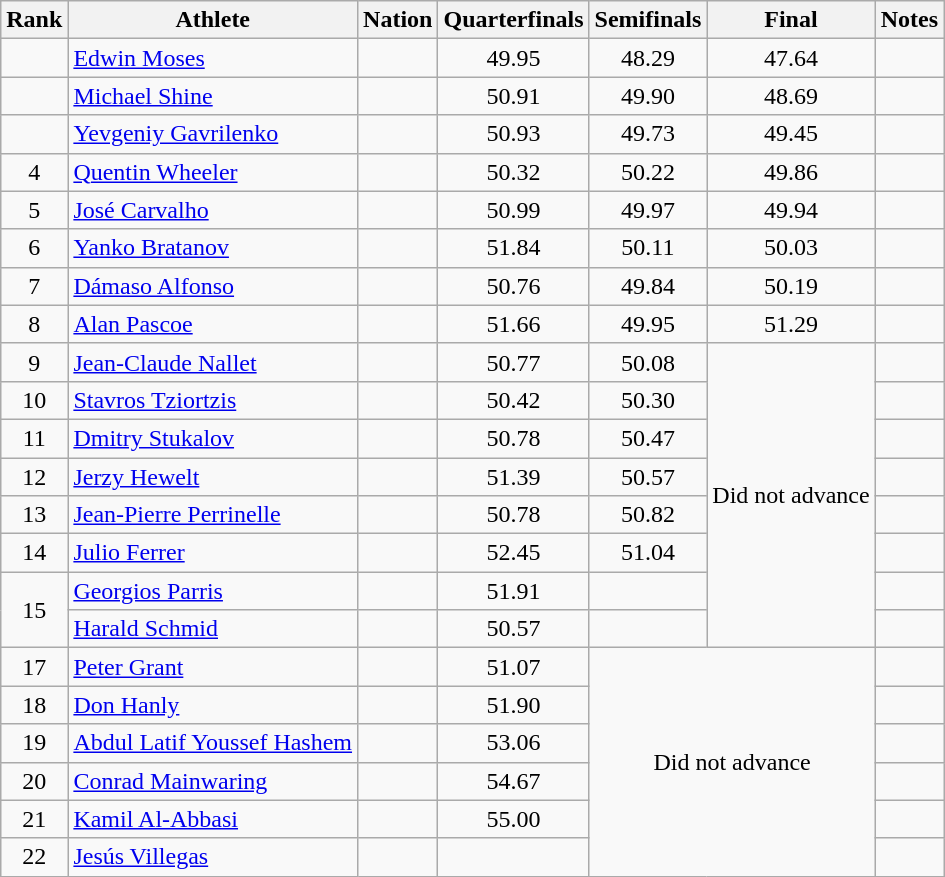<table class="wikitable sortable" style="text-align:center">
<tr>
<th>Rank</th>
<th>Athlete</th>
<th>Nation</th>
<th>Quarterfinals</th>
<th>Semifinals</th>
<th>Final</th>
<th>Notes</th>
</tr>
<tr>
<td></td>
<td align=left><a href='#'>Edwin Moses</a></td>
<td align=left></td>
<td>49.95</td>
<td>48.29</td>
<td>47.64</td>
<td></td>
</tr>
<tr>
<td></td>
<td align=left><a href='#'>Michael Shine</a></td>
<td align=left></td>
<td>50.91</td>
<td>49.90</td>
<td>48.69</td>
<td></td>
</tr>
<tr>
<td></td>
<td align=left><a href='#'>Yevgeniy Gavrilenko</a></td>
<td align=left></td>
<td>50.93</td>
<td>49.73</td>
<td>49.45</td>
<td></td>
</tr>
<tr>
<td>4</td>
<td align=left><a href='#'>Quentin Wheeler</a></td>
<td align=left></td>
<td>50.32</td>
<td>50.22</td>
<td>49.86</td>
<td></td>
</tr>
<tr>
<td>5</td>
<td align=left><a href='#'>José Carvalho</a></td>
<td align=left></td>
<td>50.99</td>
<td>49.97</td>
<td>49.94</td>
<td></td>
</tr>
<tr>
<td>6</td>
<td align=left><a href='#'>Yanko Bratanov</a></td>
<td align=left></td>
<td>51.84</td>
<td>50.11</td>
<td>50.03</td>
<td></td>
</tr>
<tr>
<td>7</td>
<td align=left><a href='#'>Dámaso Alfonso</a></td>
<td align=left></td>
<td>50.76</td>
<td>49.84</td>
<td>50.19</td>
<td></td>
</tr>
<tr>
<td>8</td>
<td align=left><a href='#'>Alan Pascoe</a></td>
<td align=left></td>
<td>51.66</td>
<td>49.95</td>
<td>51.29</td>
<td></td>
</tr>
<tr>
<td>9</td>
<td align=left><a href='#'>Jean-Claude Nallet</a></td>
<td align=left></td>
<td>50.77</td>
<td>50.08</td>
<td rowspan=8 data-sort-value=99.99>Did not advance</td>
<td></td>
</tr>
<tr>
<td>10</td>
<td align=left><a href='#'>Stavros Tziortzis</a></td>
<td align=left></td>
<td>50.42</td>
<td>50.30</td>
<td></td>
</tr>
<tr>
<td>11</td>
<td align=left><a href='#'>Dmitry Stukalov</a></td>
<td align=left></td>
<td>50.78</td>
<td>50.47</td>
<td></td>
</tr>
<tr>
<td>12</td>
<td align=left><a href='#'>Jerzy Hewelt</a></td>
<td align=left></td>
<td>51.39</td>
<td>50.57</td>
<td></td>
</tr>
<tr>
<td>13</td>
<td align=left><a href='#'>Jean-Pierre Perrinelle</a></td>
<td align=left></td>
<td>50.78</td>
<td>50.82</td>
<td></td>
</tr>
<tr>
<td>14</td>
<td align=left><a href='#'>Julio Ferrer</a></td>
<td align=left></td>
<td>52.45</td>
<td>51.04</td>
<td></td>
</tr>
<tr>
<td rowspan=2>15</td>
<td align=left><a href='#'>Georgios Parris</a></td>
<td align=left></td>
<td>51.91</td>
<td data-sort-value=70.00></td>
<td></td>
</tr>
<tr>
<td align=left><a href='#'>Harald Schmid</a></td>
<td align=left></td>
<td>50.57</td>
<td data-sort-value=70.00></td>
<td></td>
</tr>
<tr>
<td>17</td>
<td align=left><a href='#'>Peter Grant</a></td>
<td align=left></td>
<td>51.07</td>
<td rowspan=6 colspan=2 data-sort-value=99.99>Did not advance</td>
<td></td>
</tr>
<tr>
<td>18</td>
<td align=left><a href='#'>Don Hanly</a></td>
<td align=left></td>
<td>51.90</td>
<td></td>
</tr>
<tr>
<td>19</td>
<td align=left><a href='#'>Abdul Latif Youssef Hashem</a></td>
<td align=left></td>
<td>53.06</td>
<td></td>
</tr>
<tr>
<td>20</td>
<td align=left><a href='#'>Conrad Mainwaring</a></td>
<td align=left></td>
<td>54.67</td>
<td></td>
</tr>
<tr>
<td>21</td>
<td align=left><a href='#'>Kamil Al-Abbasi</a></td>
<td align=left></td>
<td>55.00</td>
<td></td>
</tr>
<tr>
<td>22</td>
<td align=left><a href='#'>Jesús Villegas</a></td>
<td align=left></td>
<td data-sort-value=70.00></td>
<td></td>
</tr>
</table>
